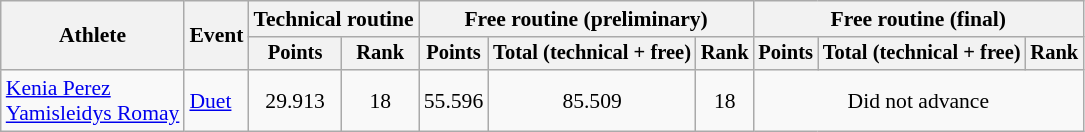<table class="wikitable" style="font-size:90%">
<tr>
<th rowspan="2">Athlete</th>
<th rowspan="2">Event</th>
<th colspan=2>Technical routine</th>
<th colspan=3>Free routine (preliminary)</th>
<th colspan=3>Free routine (final)</th>
</tr>
<tr style="font-size:95%">
<th>Points</th>
<th>Rank</th>
<th>Points</th>
<th>Total (technical + free)</th>
<th>Rank</th>
<th>Points</th>
<th>Total (technical + free)</th>
<th>Rank</th>
</tr>
<tr align=center>
<td align=left><a href='#'>Kenia Perez</a><br> <a href='#'>Yamisleidys Romay</a></td>
<td align=left><a href='#'>Duet</a></td>
<td>29.913</td>
<td>18</td>
<td>55.596</td>
<td>85.509</td>
<td>18</td>
<td colspan=3>Did not advance</td>
</tr>
</table>
